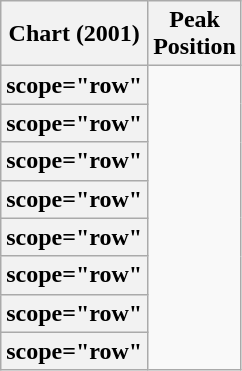<table class="wikitable plainrowheaders sortable">
<tr>
<th>Chart (2001)</th>
<th>Peak<br>Position</th>
</tr>
<tr>
<th>scope="row" </th>
</tr>
<tr>
<th>scope="row" </th>
</tr>
<tr>
<th>scope="row" </th>
</tr>
<tr>
<th>scope="row" </th>
</tr>
<tr>
<th>scope="row" </th>
</tr>
<tr>
<th>scope="row" </th>
</tr>
<tr>
<th>scope="row" <br></th>
</tr>
<tr>
<th>scope="row" </th>
</tr>
</table>
